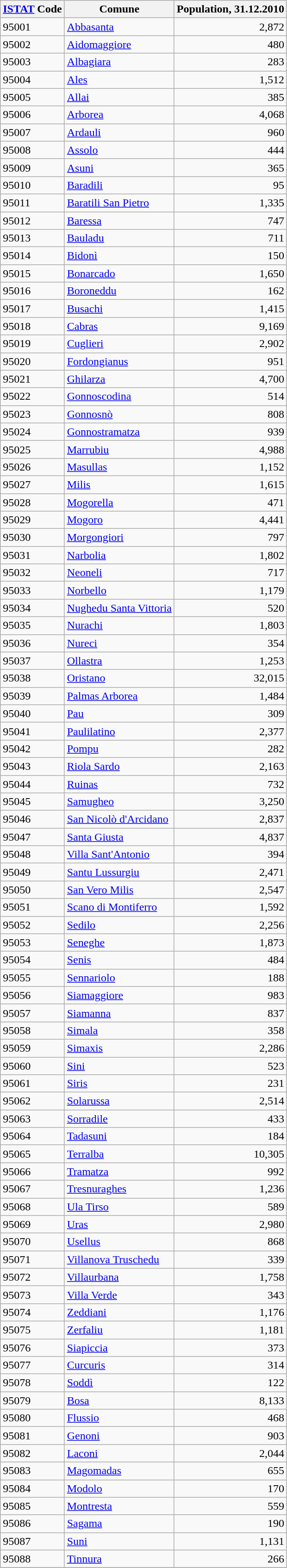<table class="wikitable sortable">
<tr>
<th><a href='#'>ISTAT</a> Code</th>
<th>Comune</th>
<th>Population, 31.12.2010</th>
</tr>
<tr>
<td>95001</td>
<td><a href='#'>Abbasanta</a></td>
<td align="right">2,872</td>
</tr>
<tr>
<td>95002</td>
<td><a href='#'>Aidomaggiore</a></td>
<td align="right">480</td>
</tr>
<tr>
<td>95003</td>
<td><a href='#'>Albagiara</a></td>
<td align="right">283</td>
</tr>
<tr>
<td>95004</td>
<td><a href='#'>Ales</a></td>
<td align="right">1,512</td>
</tr>
<tr>
<td>95005</td>
<td><a href='#'>Allai</a></td>
<td align="right">385</td>
</tr>
<tr>
<td>95006</td>
<td><a href='#'>Arborea</a></td>
<td align="right">4,068</td>
</tr>
<tr>
<td>95007</td>
<td><a href='#'>Ardauli</a></td>
<td align="right">960</td>
</tr>
<tr>
<td>95008</td>
<td><a href='#'>Assolo</a></td>
<td align="right">444</td>
</tr>
<tr>
<td>95009</td>
<td><a href='#'>Asuni</a></td>
<td align="right">365</td>
</tr>
<tr>
<td>95010</td>
<td><a href='#'>Baradili</a></td>
<td align="right">95</td>
</tr>
<tr>
<td>95011</td>
<td><a href='#'>Baratili San Pietro</a></td>
<td align="right">1,335</td>
</tr>
<tr>
<td>95012</td>
<td><a href='#'>Baressa</a></td>
<td align="right">747</td>
</tr>
<tr>
<td>95013</td>
<td><a href='#'>Bauladu</a></td>
<td align="right">711</td>
</tr>
<tr>
<td>95014</td>
<td><a href='#'>Bidonì</a></td>
<td align="right">150</td>
</tr>
<tr>
<td>95015</td>
<td><a href='#'>Bonarcado</a></td>
<td align="right">1,650</td>
</tr>
<tr>
<td>95016</td>
<td><a href='#'>Boroneddu</a></td>
<td align="right">162</td>
</tr>
<tr>
<td>95017</td>
<td><a href='#'>Busachi</a></td>
<td align="right">1,415</td>
</tr>
<tr>
<td>95018</td>
<td><a href='#'>Cabras</a></td>
<td align="right">9,169</td>
</tr>
<tr>
<td>95019</td>
<td><a href='#'>Cuglieri</a></td>
<td align="right">2,902</td>
</tr>
<tr>
<td>95020</td>
<td><a href='#'>Fordongianus</a></td>
<td align="right">951</td>
</tr>
<tr>
<td>95021</td>
<td><a href='#'>Ghilarza</a></td>
<td align="right">4,700</td>
</tr>
<tr>
<td>95022</td>
<td><a href='#'>Gonnoscodina</a></td>
<td align="right">514</td>
</tr>
<tr>
<td>95023</td>
<td><a href='#'>Gonnosnò</a></td>
<td align="right">808</td>
</tr>
<tr>
<td>95024</td>
<td><a href='#'>Gonnostramatza</a></td>
<td align="right">939</td>
</tr>
<tr>
<td>95025</td>
<td><a href='#'>Marrubiu</a></td>
<td align="right">4,988</td>
</tr>
<tr>
<td>95026</td>
<td><a href='#'>Masullas</a></td>
<td align="right">1,152</td>
</tr>
<tr>
<td>95027</td>
<td><a href='#'>Milis</a></td>
<td align="right">1,615</td>
</tr>
<tr>
<td>95028</td>
<td><a href='#'>Mogorella</a></td>
<td align="right">471</td>
</tr>
<tr>
<td>95029</td>
<td><a href='#'>Mogoro</a></td>
<td align="right">4,441</td>
</tr>
<tr>
<td>95030</td>
<td><a href='#'>Morgongiori</a></td>
<td align="right">797</td>
</tr>
<tr>
<td>95031</td>
<td><a href='#'>Narbolia</a></td>
<td align="right">1,802</td>
</tr>
<tr>
<td>95032</td>
<td><a href='#'>Neoneli</a></td>
<td align="right">717</td>
</tr>
<tr>
<td>95033</td>
<td><a href='#'>Norbello</a></td>
<td align="right">1,179</td>
</tr>
<tr>
<td>95034</td>
<td><a href='#'>Nughedu Santa Vittoria</a></td>
<td align="right">520</td>
</tr>
<tr>
<td>95035</td>
<td><a href='#'>Nurachi</a></td>
<td align="right">1,803</td>
</tr>
<tr>
<td>95036</td>
<td><a href='#'>Nureci</a></td>
<td align="right">354</td>
</tr>
<tr>
<td>95037</td>
<td><a href='#'>Ollastra</a></td>
<td align="right">1,253</td>
</tr>
<tr>
<td>95038</td>
<td><a href='#'>Oristano</a></td>
<td align="right">32,015</td>
</tr>
<tr>
<td>95039</td>
<td><a href='#'>Palmas Arborea</a></td>
<td align="right">1,484</td>
</tr>
<tr>
<td>95040</td>
<td><a href='#'>Pau</a></td>
<td align="right">309</td>
</tr>
<tr>
<td>95041</td>
<td><a href='#'>Paulilatino</a></td>
<td align="right">2,377</td>
</tr>
<tr>
<td>95042</td>
<td><a href='#'>Pompu</a></td>
<td align="right">282</td>
</tr>
<tr>
<td>95043</td>
<td><a href='#'>Riola Sardo</a></td>
<td align="right">2,163</td>
</tr>
<tr>
<td>95044</td>
<td><a href='#'>Ruinas</a></td>
<td align="right">732</td>
</tr>
<tr>
<td>95045</td>
<td><a href='#'>Samugheo</a></td>
<td align="right">3,250</td>
</tr>
<tr>
<td>95046</td>
<td><a href='#'>San Nicolò d'Arcidano</a></td>
<td align="right">2,837</td>
</tr>
<tr>
<td>95047</td>
<td><a href='#'>Santa Giusta</a></td>
<td align="right">4,837</td>
</tr>
<tr>
<td>95048</td>
<td><a href='#'>Villa Sant'Antonio</a></td>
<td align="right">394</td>
</tr>
<tr>
<td>95049</td>
<td><a href='#'>Santu Lussurgiu</a></td>
<td align="right">2,471</td>
</tr>
<tr>
<td>95050</td>
<td><a href='#'>San Vero Milis</a></td>
<td align="right">2,547</td>
</tr>
<tr>
<td>95051</td>
<td><a href='#'>Scano di Montiferro</a></td>
<td align="right">1,592</td>
</tr>
<tr>
<td>95052</td>
<td><a href='#'>Sedilo</a></td>
<td align="right">2,256</td>
</tr>
<tr>
<td>95053</td>
<td><a href='#'>Seneghe</a></td>
<td align="right">1,873</td>
</tr>
<tr>
<td>95054</td>
<td><a href='#'>Senis</a></td>
<td align="right">484</td>
</tr>
<tr>
<td>95055</td>
<td><a href='#'>Sennariolo</a></td>
<td align="right">188</td>
</tr>
<tr>
<td>95056</td>
<td><a href='#'>Siamaggiore</a></td>
<td align="right">983</td>
</tr>
<tr>
<td>95057</td>
<td><a href='#'>Siamanna</a></td>
<td align="right">837</td>
</tr>
<tr>
<td>95058</td>
<td><a href='#'>Simala</a></td>
<td align="right">358</td>
</tr>
<tr>
<td>95059</td>
<td><a href='#'>Simaxis</a></td>
<td align="right">2,286</td>
</tr>
<tr>
<td>95060</td>
<td><a href='#'>Sini</a></td>
<td align="right">523</td>
</tr>
<tr>
<td>95061</td>
<td><a href='#'>Siris</a></td>
<td align="right">231</td>
</tr>
<tr>
<td>95062</td>
<td><a href='#'>Solarussa</a></td>
<td align="right">2,514</td>
</tr>
<tr>
<td>95063</td>
<td><a href='#'>Sorradile</a></td>
<td align="right">433</td>
</tr>
<tr>
<td>95064</td>
<td><a href='#'>Tadasuni</a></td>
<td align="right">184</td>
</tr>
<tr>
<td>95065</td>
<td><a href='#'>Terralba</a></td>
<td align="right">10,305</td>
</tr>
<tr>
<td>95066</td>
<td><a href='#'>Tramatza</a></td>
<td align="right">992</td>
</tr>
<tr>
<td>95067</td>
<td><a href='#'>Tresnuraghes</a></td>
<td align="right">1,236</td>
</tr>
<tr>
<td>95068</td>
<td><a href='#'>Ula Tirso</a></td>
<td align="right">589</td>
</tr>
<tr>
<td>95069</td>
<td><a href='#'>Uras</a></td>
<td align="right">2,980</td>
</tr>
<tr>
<td>95070</td>
<td><a href='#'>Usellus</a></td>
<td align="right">868</td>
</tr>
<tr>
<td>95071</td>
<td><a href='#'>Villanova Truschedu</a></td>
<td align="right">339</td>
</tr>
<tr>
<td>95072</td>
<td><a href='#'>Villaurbana</a></td>
<td align="right">1,758</td>
</tr>
<tr>
<td>95073</td>
<td><a href='#'>Villa Verde</a></td>
<td align="right">343</td>
</tr>
<tr>
<td>95074</td>
<td><a href='#'>Zeddiani</a></td>
<td align="right">1,176</td>
</tr>
<tr>
<td>95075</td>
<td><a href='#'>Zerfaliu</a></td>
<td align="right">1,181</td>
</tr>
<tr>
<td>95076</td>
<td><a href='#'>Siapiccia</a></td>
<td align="right">373</td>
</tr>
<tr>
<td>95077</td>
<td><a href='#'>Curcuris</a></td>
<td align="right">314</td>
</tr>
<tr>
<td>95078</td>
<td><a href='#'>Soddì</a></td>
<td align="right">122</td>
</tr>
<tr>
<td>95079</td>
<td><a href='#'>Bosa</a></td>
<td align="right">8,133</td>
</tr>
<tr>
<td>95080</td>
<td><a href='#'>Flussio</a></td>
<td align="right">468</td>
</tr>
<tr>
<td>95081</td>
<td><a href='#'>Genoni</a></td>
<td align="right">903</td>
</tr>
<tr>
<td>95082</td>
<td><a href='#'>Laconi</a></td>
<td align="right">2,044</td>
</tr>
<tr>
<td>95083</td>
<td><a href='#'>Magomadas</a></td>
<td align="right">655</td>
</tr>
<tr>
<td>95084</td>
<td><a href='#'>Modolo</a></td>
<td align="right">170</td>
</tr>
<tr>
<td>95085</td>
<td><a href='#'>Montresta</a></td>
<td align="right">559</td>
</tr>
<tr>
<td>95086</td>
<td><a href='#'>Sagama</a></td>
<td align="right">190</td>
</tr>
<tr>
<td>95087</td>
<td><a href='#'>Suni</a></td>
<td align="right">1,131</td>
</tr>
<tr>
<td>95088</td>
<td><a href='#'>Tinnura</a></td>
<td align="right">266</td>
</tr>
<tr>
</tr>
</table>
